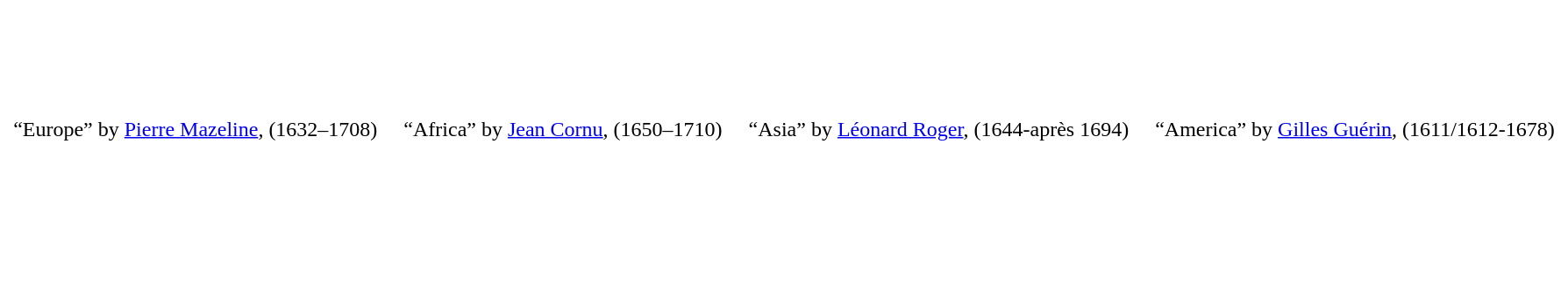<table style="background:white; color:black" border="0" height="230" align="center" valign="bottom" cellpadding=10px cellspacing=0px>
<tr align="center">
<td></td>
<td></td>
<td></td>
<td></td>
</tr>
<tr align="center" valign="top">
<td width=“200”>“Europe” by <a href='#'>Pierre Mazeline</a>, (1632–1708)</td>
<td width=“200”>“Africa” by <a href='#'>Jean Cornu</a>, (1650–1710)</td>
<td width=“200”>“Asia” by <a href='#'>Léonard Roger</a>, (1644-après 1694)</td>
<td width=“200”>“America” by <a href='#'>Gilles Guérin</a>, (1611/1612-1678)</td>
</tr>
</table>
